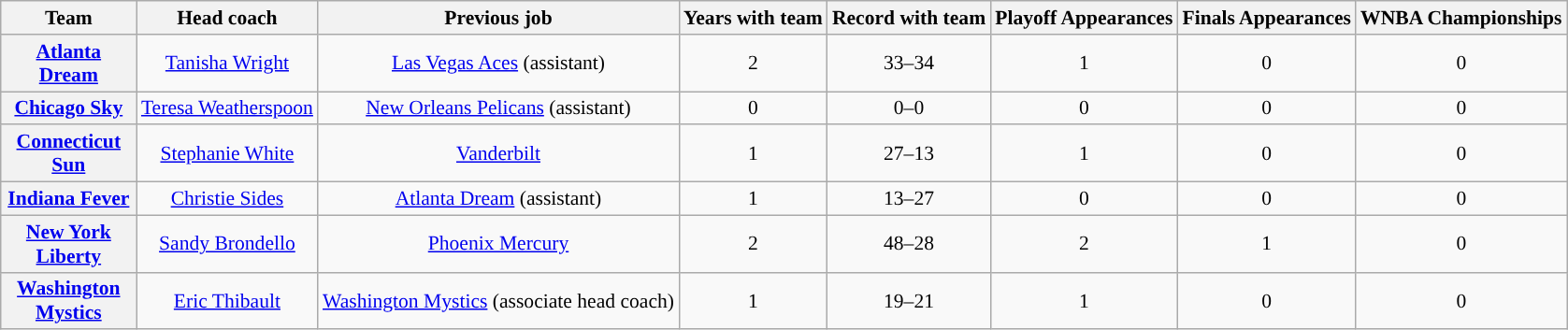<table class="wikitable sortable" style="text-align: center;font-size:90%;">
<tr>
<th width="90">Team</th>
<th>Head coach</th>
<th>Previous job</th>
<th>Years with team</th>
<th>Record with team</th>
<th>Playoff Appearances</th>
<th>Finals Appearances</th>
<th>WNBA Championships</th>
</tr>
<tr>
<th><a href='#'><span>Atlanta Dream</span></a></th>
<td><a href='#'>Tanisha Wright</a></td>
<td><a href='#'>Las Vegas Aces</a> (assistant)</td>
<td>2</td>
<td>33–34</td>
<td>1</td>
<td>0</td>
<td>0</td>
</tr>
<tr>
<th><a href='#'><span>Chicago Sky</span></a></th>
<td><a href='#'>Teresa Weatherspoon</a></td>
<td><a href='#'>New Orleans Pelicans</a> (assistant)</td>
<td>0</td>
<td>0–0</td>
<td>0</td>
<td>0</td>
<td>0</td>
</tr>
<tr>
<th><a href='#'><span>Connecticut Sun</span></a></th>
<td><a href='#'>Stephanie White</a></td>
<td><a href='#'>Vanderbilt</a></td>
<td>1</td>
<td>27–13</td>
<td>1</td>
<td>0</td>
<td>0</td>
</tr>
<tr>
<th><a href='#'><span>Indiana Fever</span></a></th>
<td><a href='#'>Christie Sides</a></td>
<td><a href='#'>Atlanta Dream</a> (assistant)</td>
<td>1</td>
<td>13–27</td>
<td>0</td>
<td>0</td>
<td>0</td>
</tr>
<tr>
<th><a href='#'><span>New York Liberty</span></a></th>
<td><a href='#'>Sandy Brondello</a></td>
<td><a href='#'>Phoenix Mercury</a></td>
<td>2</td>
<td>48–28</td>
<td>2</td>
<td>1</td>
<td>0</td>
</tr>
<tr>
<th><a href='#'><span>Washington Mystics</span></a></th>
<td><a href='#'>Eric Thibault</a></td>
<td><a href='#'>Washington Mystics</a> (associate head coach)</td>
<td>1</td>
<td>19–21</td>
<td>1</td>
<td>0</td>
<td>0</td>
</tr>
</table>
